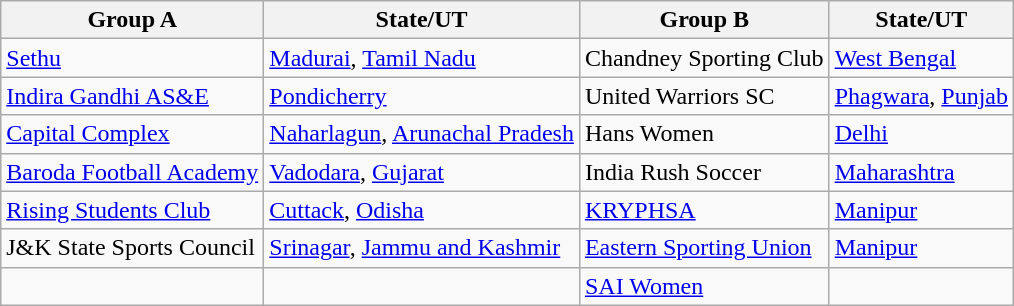<table class="wikitable">
<tr>
<th>Group A</th>
<th>State/UT</th>
<th>Group B</th>
<th>State/UT</th>
</tr>
<tr>
<td><a href='#'>Sethu</a></td>
<td><a href='#'>Madurai</a>, <a href='#'>Tamil Nadu</a></td>
<td>Chandney Sporting Club</td>
<td><a href='#'>West Bengal</a></td>
</tr>
<tr>
<td><a href='#'>Indira Gandhi AS&E</a></td>
<td><a href='#'>Pondicherry</a></td>
<td>United Warriors SC</td>
<td><a href='#'>Phagwara</a>, <a href='#'>Punjab</a></td>
</tr>
<tr>
<td><a href='#'>Capital Complex</a></td>
<td><a href='#'>Naharlagun</a>, <a href='#'>Arunachal Pradesh</a></td>
<td>Hans Women</td>
<td><a href='#'>Delhi</a></td>
</tr>
<tr>
<td><a href='#'>Baroda Football Academy</a></td>
<td><a href='#'>Vadodara</a>, <a href='#'>Gujarat</a></td>
<td>India Rush Soccer</td>
<td><a href='#'>Maharashtra</a></td>
</tr>
<tr>
<td><a href='#'>Rising Students Club</a></td>
<td><a href='#'>Cuttack</a>, <a href='#'>Odisha</a></td>
<td><a href='#'>KRYPHSA</a></td>
<td><a href='#'>Manipur</a></td>
</tr>
<tr>
<td>J&K State Sports Council</td>
<td><a href='#'>Srinagar</a>, <a href='#'>Jammu and Kashmir</a></td>
<td><a href='#'>Eastern Sporting Union</a></td>
<td><a href='#'>Manipur</a></td>
</tr>
<tr>
<td></td>
<td></td>
<td><a href='#'>SAI Women</a></td>
<td></td>
</tr>
</table>
